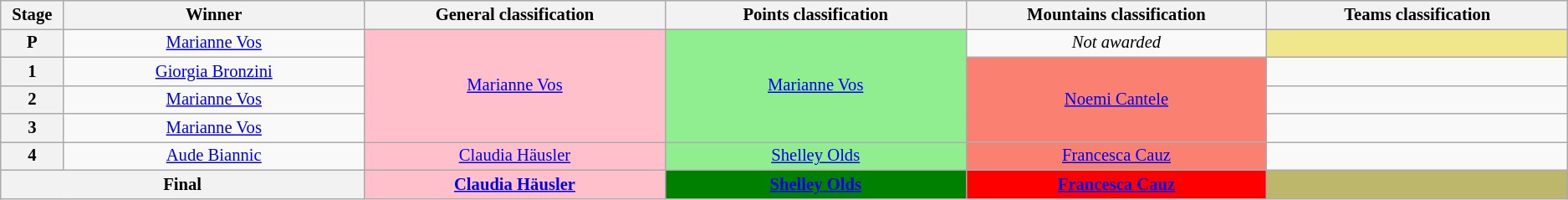<table class="wikitable" style="text-align: center; font-size:86%;">
<tr style="background-color: #efefef;">
<th width="1%">Stage</th>
<th width="10%">Winner</th>
<th width="10%">General classification<br></th>
<th width="10%">Points classification<br></th>
<th width="10%">Mountains classification<br></th>
<th width="10%">Teams classification<br></th>
</tr>
<tr>
<th>P</th>
<td><a href='#'>Marianne Vos</a></td>
<td style="background:pink;" rowspan=4><a href='#'>Marianne Vos</a></td>
<td style="background:lightgreen;" rowspan=4><a href='#'>Marianne Vos</a></td>
<td><em>Not awarded</em></td>
<td style="background:khaki;"></td>
</tr>
<tr>
<th>1</th>
<td><a href='#'>Giorgia Bronzini</a></td>
<td style="background:salmon;" rowspan=3><a href='#'>Noemi Cantele</a></td>
<td></td>
</tr>
<tr>
<th>2</th>
<td><a href='#'>Marianne Vos</a></td>
<td></td>
</tr>
<tr>
<th>3</th>
<td><a href='#'>Marianne Vos</a></td>
<td></td>
</tr>
<tr>
<th>4</th>
<td><a href='#'>Aude Biannic</a></td>
<td style="background:pink;"><a href='#'>Claudia Häusler</a></td>
<td style="background:lightgreen;"><a href='#'>Shelley Olds</a></td>
<td style="background:salmon;"><a href='#'>Francesca Cauz</a></td>
<td></td>
</tr>
<tr>
<th colspan=2><strong>Final</strong></th>
<th style="background:pink;"><a href='#'>Claudia Häusler</a></th>
<th style="background:green;"><a href='#'>Shelley Olds</a></th>
<th style="background:red;"><a href='#'>Francesca Cauz</a></th>
<th style="background:darkkhaki;"></th>
</tr>
</table>
